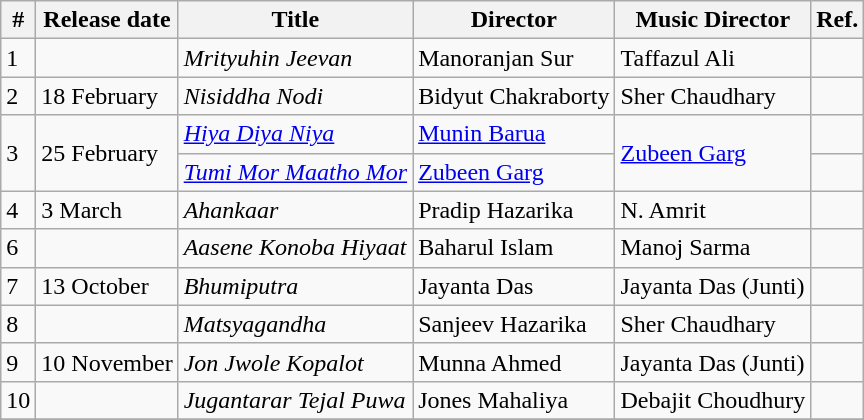<table class="wikitable" border="0">
<tr>
<th>#</th>
<th>Release date</th>
<th>Title</th>
<th>Director</th>
<th>Music Director</th>
<th>Ref.</th>
</tr>
<tr>
<td>1</td>
<td></td>
<td><em>Mrityuhin Jeevan</em></td>
<td>Manoranjan Sur</td>
<td>Taffazul Ali</td>
<td></td>
</tr>
<tr>
<td>2</td>
<td>18 February</td>
<td><em>Nisiddha Nodi</em></td>
<td>Bidyut Chakraborty</td>
<td>Sher Chaudhary</td>
<td></td>
</tr>
<tr>
<td rowspan = "2">3</td>
<td rowspan = "2">25 February</td>
<td><em><a href='#'>Hiya Diya Niya</a></em></td>
<td><a href='#'>Munin Barua</a></td>
<td rowspan="2"><a href='#'>Zubeen Garg</a></td>
<td></td>
</tr>
<tr>
<td><em><a href='#'>Tumi Mor Maatho Mor</a></em></td>
<td><a href='#'>Zubeen Garg</a></td>
<td></td>
</tr>
<tr>
<td>4</td>
<td>3 March</td>
<td><em>Ahankaar</em></td>
<td>Pradip Hazarika</td>
<td>N. Amrit</td>
<td></td>
</tr>
<tr>
<td>6</td>
<td></td>
<td><em>Aasene Konoba Hiyaat</em></td>
<td>Baharul Islam</td>
<td>Manoj Sarma</td>
<td></td>
</tr>
<tr>
<td>7</td>
<td>13 October</td>
<td><em>Bhumiputra</em></td>
<td>Jayanta Das</td>
<td>Jayanta Das (Junti)</td>
<td></td>
</tr>
<tr>
<td>8</td>
<td></td>
<td><em>Matsyagandha</em></td>
<td>Sanjeev Hazarika</td>
<td>Sher Chaudhary</td>
<td></td>
</tr>
<tr>
<td>9</td>
<td>10 November</td>
<td><em>Jon Jwole Kopalot</em></td>
<td>Munna Ahmed</td>
<td>Jayanta Das (Junti)</td>
<td></td>
</tr>
<tr>
<td>10</td>
<td></td>
<td><em>Jugantarar Tejal Puwa</em></td>
<td>Jones Mahaliya</td>
<td>Debajit Choudhury</td>
<td></td>
</tr>
<tr>
</tr>
</table>
